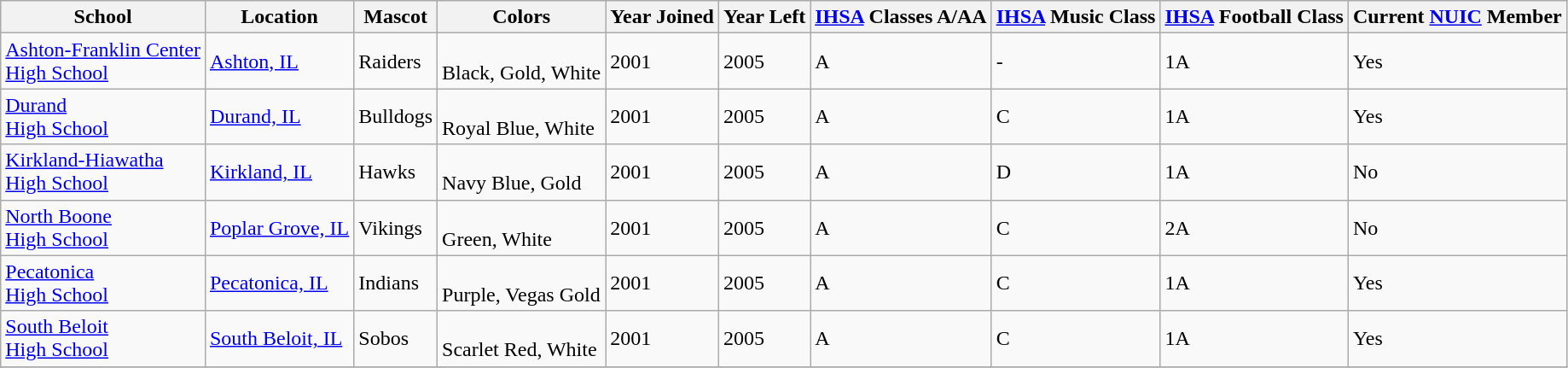<table class="wikitable sortable" style="font-size:100%;">
<tr>
<th><strong>School</strong></th>
<th><strong>Location</strong></th>
<th><strong>Mascot</strong></th>
<th><strong>Colors</strong></th>
<th><strong>Year Joined</strong></th>
<th><strong>Year Left</strong></th>
<th><a href='#'>IHSA</a> <strong>Classes A/AA</strong></th>
<th><a href='#'>IHSA</a> <strong>Music Class</strong></th>
<th><a href='#'>IHSA</a> <strong>Football Class</strong></th>
<th><strong>Current</strong> <a href='#'>NUIC</a> <strong>Member</strong></th>
</tr>
<tr>
<td><a href='#'>Ashton-Franklin Center<br>High School</a></td>
<td><a href='#'>Ashton, IL</a></td>
<td>Raiders</td>
<td>  <br>Black, Gold, White</td>
<td>2001</td>
<td>2005</td>
<td>A</td>
<td>-</td>
<td>1A</td>
<td>Yes</td>
</tr>
<tr>
<td><a href='#'>Durand<br>High School</a></td>
<td><a href='#'>Durand, IL</a></td>
<td>Bulldogs</td>
<td> <br>Royal Blue, White</td>
<td>2001</td>
<td>2005</td>
<td>A</td>
<td>C</td>
<td>1A</td>
<td>Yes</td>
</tr>
<tr>
<td><a href='#'>Kirkland-Hiawatha<br>High School</a></td>
<td><a href='#'>Kirkland, IL</a></td>
<td>Hawks</td>
<td>  <br>Navy Blue, Gold</td>
<td>2001</td>
<td>2005</td>
<td>A</td>
<td>D</td>
<td>1A</td>
<td>No</td>
</tr>
<tr>
<td><a href='#'>North Boone<br>High School</a></td>
<td><a href='#'>Poplar Grove, IL</a></td>
<td>Vikings</td>
<td> <br>Green, White</td>
<td>2001</td>
<td>2005</td>
<td>A</td>
<td>C</td>
<td>2A</td>
<td>No</td>
</tr>
<tr>
<td><a href='#'>Pecatonica<br>High School</a></td>
<td><a href='#'>Pecatonica, IL</a></td>
<td>Indians</td>
<td> <br>Purple, Vegas Gold</td>
<td>2001</td>
<td>2005</td>
<td>A</td>
<td>C</td>
<td>1A</td>
<td>Yes</td>
</tr>
<tr>
<td><a href='#'>South Beloit<br>High School</a></td>
<td><a href='#'>South Beloit, IL</a></td>
<td>Sobos</td>
<td> <br>Scarlet Red, White</td>
<td>2001</td>
<td>2005</td>
<td>A</td>
<td>C</td>
<td>1A</td>
<td>Yes</td>
</tr>
<tr>
</tr>
</table>
